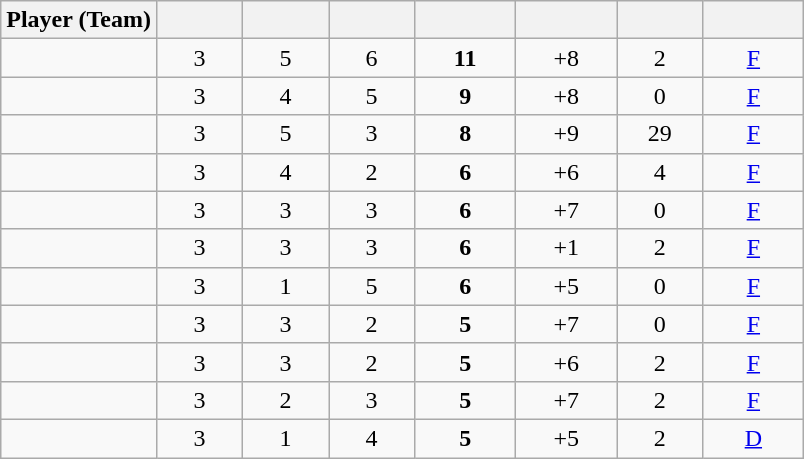<table class="wikitable sortable" style="text-align:center;">
<tr>
<th>Player (Team)</th>
<th width="50px"></th>
<th width="50px"></th>
<th width="50px"></th>
<th width="60px"></th>
<th width="60px"></th>
<th width="50px"></th>
<th width="60px"></th>
</tr>
<tr>
<td align=left></td>
<td>3</td>
<td>5</td>
<td>6</td>
<td><strong>11</strong></td>
<td>+8</td>
<td>2</td>
<td><a href='#'>F</a></td>
</tr>
<tr>
<td align=left></td>
<td>3</td>
<td>4</td>
<td>5</td>
<td><strong>9</strong></td>
<td>+8</td>
<td>0</td>
<td><a href='#'>F</a></td>
</tr>
<tr>
<td align=left></td>
<td>3</td>
<td>5</td>
<td>3</td>
<td><strong>8</strong></td>
<td>+9</td>
<td>29</td>
<td><a href='#'>F</a></td>
</tr>
<tr>
<td align=left></td>
<td>3</td>
<td>4</td>
<td>2</td>
<td><strong>6</strong></td>
<td>+6</td>
<td>4</td>
<td><a href='#'>F</a></td>
</tr>
<tr>
<td align=left></td>
<td>3</td>
<td>3</td>
<td>3</td>
<td><strong>6</strong></td>
<td>+7</td>
<td>0</td>
<td><a href='#'>F</a></td>
</tr>
<tr>
<td align=left></td>
<td>3</td>
<td>3</td>
<td>3</td>
<td><strong>6</strong></td>
<td>+1</td>
<td>2</td>
<td><a href='#'>F</a></td>
</tr>
<tr>
<td align=left></td>
<td>3</td>
<td>1</td>
<td>5</td>
<td><strong>6</strong></td>
<td>+5</td>
<td>0</td>
<td><a href='#'>F</a></td>
</tr>
<tr>
<td align=left></td>
<td>3</td>
<td>3</td>
<td>2</td>
<td><strong>5</strong></td>
<td>+7</td>
<td>0</td>
<td><a href='#'>F</a></td>
</tr>
<tr>
<td align=left></td>
<td>3</td>
<td>3</td>
<td>2</td>
<td><strong>5</strong></td>
<td>+6</td>
<td>2</td>
<td><a href='#'>F</a></td>
</tr>
<tr>
<td align=left></td>
<td>3</td>
<td>2</td>
<td>3</td>
<td><strong>5</strong></td>
<td>+7</td>
<td>2</td>
<td><a href='#'>F</a></td>
</tr>
<tr>
<td align=left></td>
<td>3</td>
<td>1</td>
<td>4</td>
<td><strong>5</strong></td>
<td>+5</td>
<td>2</td>
<td><a href='#'>D</a></td>
</tr>
</table>
